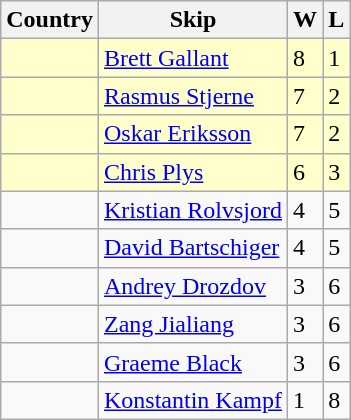<table class="wikitable">
<tr>
<th>Country</th>
<th>Skip</th>
<th>W</th>
<th>L</th>
</tr>
<tr bgcolor=#ffffcc>
<td></td>
<td><a href='#'>Brett Gallant</a></td>
<td>8</td>
<td>1</td>
</tr>
<tr bgcolor=#ffffcc>
<td></td>
<td><a href='#'>Rasmus Stjerne</a></td>
<td>7</td>
<td>2</td>
</tr>
<tr bgcolor=#ffffcc>
<td></td>
<td><a href='#'>Oskar Eriksson</a></td>
<td>7</td>
<td>2</td>
</tr>
<tr bgcolor=#ffffcc>
<td></td>
<td><a href='#'>Chris Plys</a></td>
<td>6</td>
<td>3</td>
</tr>
<tr>
<td></td>
<td><a href='#'>Kristian Rolvsjord</a></td>
<td>4</td>
<td>5</td>
</tr>
<tr>
<td></td>
<td><a href='#'>David Bartschiger</a></td>
<td>4</td>
<td>5</td>
</tr>
<tr>
<td></td>
<td><a href='#'>Andrey Drozdov</a></td>
<td>3</td>
<td>6</td>
</tr>
<tr>
<td></td>
<td><a href='#'>Zang Jialiang</a></td>
<td>3</td>
<td>6</td>
</tr>
<tr>
<td></td>
<td><a href='#'>Graeme Black</a></td>
<td>3</td>
<td>6</td>
</tr>
<tr>
<td></td>
<td><a href='#'>Konstantin Kampf</a></td>
<td>1</td>
<td>8</td>
</tr>
</table>
